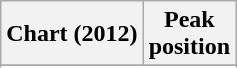<table class="wikitable sortable">
<tr>
<th align="left">Chart (2012)</th>
<th align="center">Peak<br>position</th>
</tr>
<tr>
</tr>
<tr>
</tr>
</table>
